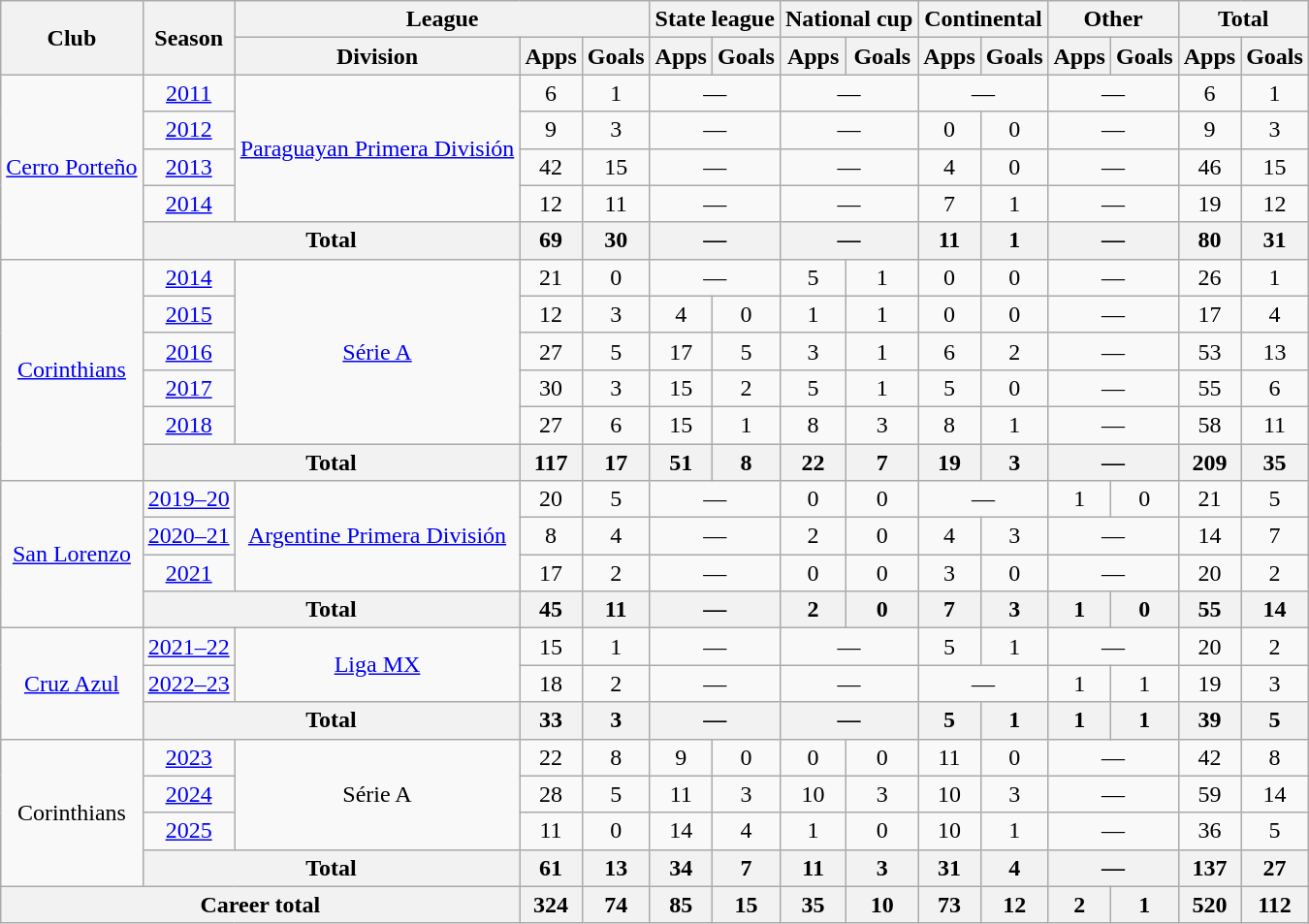<table class="wikitable" style="text-align:center">
<tr>
<th rowspan="2">Club</th>
<th rowspan="2">Season</th>
<th colspan="3">League</th>
<th colspan="2">State league</th>
<th colspan="2">National cup</th>
<th colspan="2">Continental</th>
<th colspan="2">Other</th>
<th colspan="2">Total</th>
</tr>
<tr>
<th>Division</th>
<th>Apps</th>
<th>Goals</th>
<th>Apps</th>
<th>Goals</th>
<th>Apps</th>
<th>Goals</th>
<th>Apps</th>
<th>Goals</th>
<th>Apps</th>
<th>Goals</th>
<th>Apps</th>
<th>Goals</th>
</tr>
<tr>
<td rowspan="5"><a href='#'>Cerro Porteño</a></td>
<td><a href='#'>2011</a></td>
<td rowspan="4"><a href='#'>Paraguayan Primera División</a></td>
<td>6</td>
<td>1</td>
<td colspan="2">—</td>
<td colspan="2">—</td>
<td colspan="2">—</td>
<td colspan="2">—</td>
<td>6</td>
<td>1</td>
</tr>
<tr>
<td><a href='#'>2012</a></td>
<td>9</td>
<td>3</td>
<td colspan="2">—</td>
<td colspan="2">—</td>
<td>0</td>
<td>0</td>
<td colspan="2">—</td>
<td>9</td>
<td>3</td>
</tr>
<tr>
<td><a href='#'>2013</a></td>
<td>42</td>
<td>15</td>
<td colspan="2">—</td>
<td colspan="2">—</td>
<td>4</td>
<td>0</td>
<td colspan="2">—</td>
<td>46</td>
<td>15</td>
</tr>
<tr>
<td><a href='#'>2014</a></td>
<td>12</td>
<td>11</td>
<td colspan="2">—</td>
<td colspan="2">—</td>
<td>7</td>
<td>1</td>
<td colspan="2">—</td>
<td>19</td>
<td>12</td>
</tr>
<tr>
<th colspan="2">Total</th>
<th>69</th>
<th>30</th>
<th colspan="2">—</th>
<th colspan="2">—</th>
<th>11</th>
<th>1</th>
<th colspan="2">—</th>
<th>80</th>
<th>31</th>
</tr>
<tr>
<td rowspan="6"><a href='#'>Corinthians</a></td>
<td><a href='#'>2014</a></td>
<td rowspan="5"><a href='#'>Série A</a></td>
<td>21</td>
<td>0</td>
<td colspan="2">—</td>
<td>5</td>
<td>1</td>
<td>0</td>
<td>0</td>
<td colspan="2">—</td>
<td>26</td>
<td>1</td>
</tr>
<tr>
<td><a href='#'>2015</a></td>
<td>12</td>
<td>3</td>
<td>4</td>
<td>0</td>
<td>1</td>
<td>1</td>
<td>0</td>
<td>0</td>
<td colspan="2">—</td>
<td>17</td>
<td>4</td>
</tr>
<tr>
<td><a href='#'>2016</a></td>
<td>27</td>
<td>5</td>
<td>17</td>
<td>5</td>
<td>3</td>
<td>1</td>
<td>6</td>
<td>2</td>
<td colspan="2">—</td>
<td>53</td>
<td>13</td>
</tr>
<tr>
<td><a href='#'>2017</a></td>
<td>30</td>
<td>3</td>
<td>15</td>
<td>2</td>
<td>5</td>
<td>1</td>
<td>5</td>
<td>0</td>
<td colspan="2">—</td>
<td>55</td>
<td>6</td>
</tr>
<tr>
<td><a href='#'>2018</a></td>
<td>27</td>
<td>6</td>
<td>15</td>
<td>1</td>
<td>8</td>
<td>3</td>
<td>8</td>
<td>1</td>
<td colspan="2">—</td>
<td>58</td>
<td>11</td>
</tr>
<tr>
<th colspan="2">Total</th>
<th>117</th>
<th>17</th>
<th>51</th>
<th>8</th>
<th>22</th>
<th>7</th>
<th>19</th>
<th>3</th>
<th colspan="2">—</th>
<th>209</th>
<th>35</th>
</tr>
<tr>
<td rowspan="4"><a href='#'>San Lorenzo</a></td>
<td><a href='#'>2019–20</a></td>
<td rowspan="3"><a href='#'>Argentine Primera División</a></td>
<td>20</td>
<td>5</td>
<td colspan="2">—</td>
<td>0</td>
<td>0</td>
<td colspan="2">—</td>
<td>1</td>
<td>0</td>
<td>21</td>
<td>5</td>
</tr>
<tr>
<td><a href='#'>2020–21</a></td>
<td>8</td>
<td>4</td>
<td colspan="2">—</td>
<td>2</td>
<td>0</td>
<td>4</td>
<td>3</td>
<td colspan="2">—</td>
<td>14</td>
<td>7</td>
</tr>
<tr>
<td><a href='#'>2021</a></td>
<td>17</td>
<td>2</td>
<td colspan="2">—</td>
<td>0</td>
<td>0</td>
<td>3</td>
<td>0</td>
<td colspan="2">—</td>
<td>20</td>
<td>2</td>
</tr>
<tr>
<th colspan="2">Total</th>
<th>45</th>
<th>11</th>
<th colspan="2">—</th>
<th>2</th>
<th>0</th>
<th>7</th>
<th>3</th>
<th>1</th>
<th>0</th>
<th>55</th>
<th>14</th>
</tr>
<tr>
<td rowspan="3"><a href='#'>Cruz Azul</a></td>
<td><a href='#'>2021–22</a></td>
<td rowspan="2"><a href='#'>Liga MX</a></td>
<td>15</td>
<td>1</td>
<td colspan="2">—</td>
<td colspan="2">—</td>
<td>5</td>
<td>1</td>
<td colspan="2">—</td>
<td>20</td>
<td>2</td>
</tr>
<tr>
<td><a href='#'>2022–23</a></td>
<td>18</td>
<td>2</td>
<td colspan="2">—</td>
<td colspan="2">—</td>
<td colspan="2">—</td>
<td>1</td>
<td>1</td>
<td>19</td>
<td>3</td>
</tr>
<tr>
<th colspan="2">Total</th>
<th>33</th>
<th>3</th>
<th colspan="2">—</th>
<th colspan="2">—</th>
<th>5</th>
<th>1</th>
<th>1</th>
<th>1</th>
<th>39</th>
<th>5</th>
</tr>
<tr>
<td rowspan="4">Corinthians</td>
<td><a href='#'>2023</a></td>
<td rowspan="3">Série A</td>
<td>22</td>
<td>8</td>
<td>9</td>
<td>0</td>
<td>0</td>
<td>0</td>
<td>11</td>
<td>0</td>
<td colspan="2">—</td>
<td>42</td>
<td>8</td>
</tr>
<tr>
<td><a href='#'>2024</a></td>
<td>28</td>
<td>5</td>
<td>11</td>
<td>3</td>
<td>10</td>
<td>3</td>
<td>10</td>
<td>3</td>
<td colspan="2">—</td>
<td>59</td>
<td>14</td>
</tr>
<tr>
<td><a href='#'>2025</a></td>
<td>11</td>
<td>0</td>
<td>14</td>
<td>4</td>
<td>1</td>
<td>0</td>
<td>10</td>
<td>1</td>
<td colspan="2">—</td>
<td>36</td>
<td>5</td>
</tr>
<tr>
<th colspan="2">Total</th>
<th>61</th>
<th>13</th>
<th>34</th>
<th>7</th>
<th>11</th>
<th>3</th>
<th>31</th>
<th>4</th>
<th colspan="2">—</th>
<th>137</th>
<th>27</th>
</tr>
<tr>
<th colspan="3">Career total</th>
<th>324</th>
<th>74</th>
<th>85</th>
<th>15</th>
<th>35</th>
<th>10</th>
<th>73</th>
<th>12</th>
<th>2</th>
<th>1</th>
<th>520</th>
<th>112</th>
</tr>
</table>
